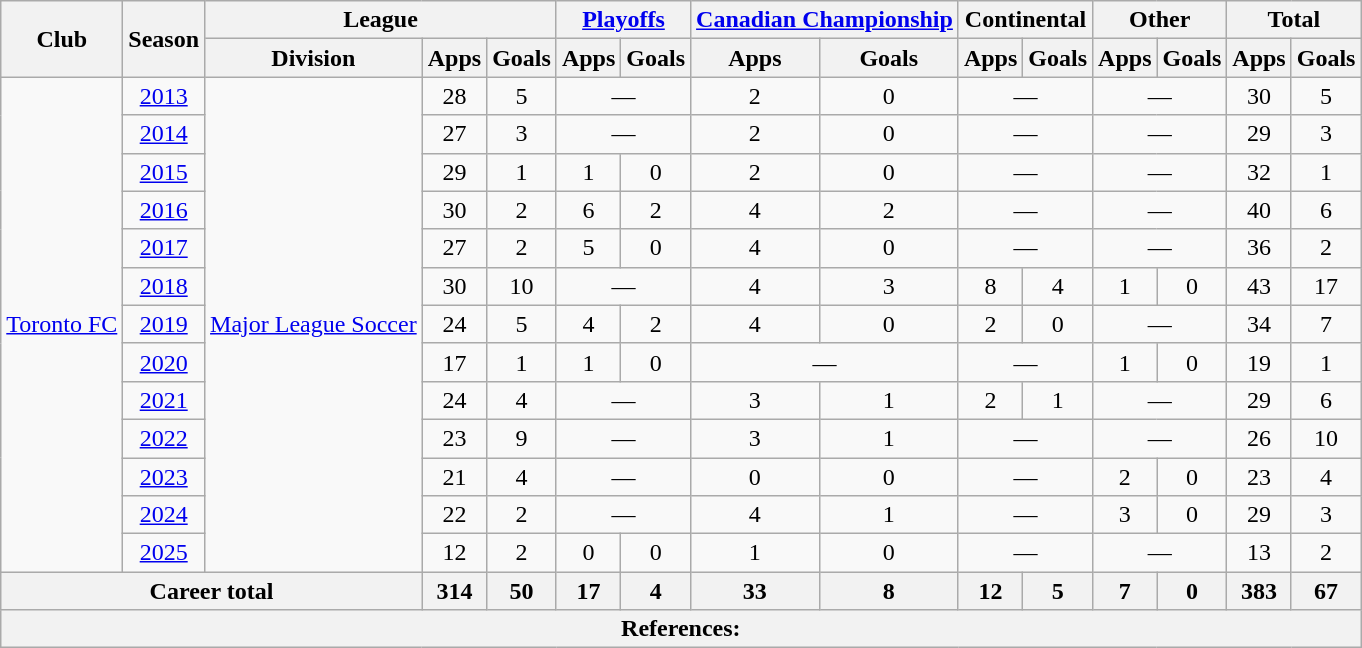<table class="wikitable" Style="text-align: center">
<tr>
<th rowspan="2">Club</th>
<th rowspan="2">Season</th>
<th colspan="3">League</th>
<th colspan="2"><a href='#'>Playoffs</a></th>
<th colspan="2"><a href='#'>Canadian Championship</a></th>
<th colspan="2">Continental</th>
<th colspan="2">Other</th>
<th colspan="2">Total</th>
</tr>
<tr>
<th>Division</th>
<th>Apps</th>
<th>Goals</th>
<th>Apps</th>
<th>Goals</th>
<th>Apps</th>
<th>Goals</th>
<th>Apps</th>
<th>Goals</th>
<th>Apps</th>
<th>Goals</th>
<th>Apps</th>
<th>Goals</th>
</tr>
<tr>
<td rowspan="13"><a href='#'>Toronto FC</a></td>
<td><a href='#'>2013</a></td>
<td rowspan="13"><a href='#'>Major League Soccer</a></td>
<td>28</td>
<td>5</td>
<td colspan="2">—</td>
<td>2</td>
<td>0</td>
<td colspan="2">—</td>
<td colspan="2">—</td>
<td>30</td>
<td>5</td>
</tr>
<tr>
<td><a href='#'>2014</a></td>
<td>27</td>
<td>3</td>
<td colspan="2">—</td>
<td>2</td>
<td>0</td>
<td colspan="2">—</td>
<td colspan="2">—</td>
<td>29</td>
<td>3</td>
</tr>
<tr>
<td><a href='#'>2015</a></td>
<td>29</td>
<td>1</td>
<td>1</td>
<td>0</td>
<td>2</td>
<td>0</td>
<td colspan="2">—</td>
<td colspan="2">—</td>
<td>32</td>
<td>1</td>
</tr>
<tr>
<td><a href='#'>2016</a></td>
<td>30</td>
<td>2</td>
<td>6</td>
<td>2</td>
<td>4</td>
<td>2</td>
<td colspan="2">—</td>
<td colspan="2">—</td>
<td>40</td>
<td>6</td>
</tr>
<tr>
<td><a href='#'>2017</a></td>
<td>27</td>
<td>2</td>
<td>5</td>
<td>0</td>
<td>4</td>
<td>0</td>
<td colspan="2">—</td>
<td colspan="2">—</td>
<td>36</td>
<td>2</td>
</tr>
<tr>
<td><a href='#'>2018</a></td>
<td>30</td>
<td>10</td>
<td colspan="2">—</td>
<td>4</td>
<td>3</td>
<td>8</td>
<td>4</td>
<td>1</td>
<td>0</td>
<td>43</td>
<td>17</td>
</tr>
<tr>
<td><a href='#'>2019</a></td>
<td>24</td>
<td>5</td>
<td>4</td>
<td>2</td>
<td>4</td>
<td>0</td>
<td>2</td>
<td>0</td>
<td colspan="2">—</td>
<td>34</td>
<td>7</td>
</tr>
<tr>
<td><a href='#'>2020</a></td>
<td>17</td>
<td>1</td>
<td>1</td>
<td>0</td>
<td colspan="2">—</td>
<td colspan="2">—</td>
<td>1</td>
<td>0</td>
<td>19</td>
<td>1</td>
</tr>
<tr>
<td><a href='#'>2021</a></td>
<td>24</td>
<td>4</td>
<td colspan="2">—</td>
<td>3</td>
<td>1</td>
<td>2</td>
<td>1</td>
<td colspan="2">—</td>
<td>29</td>
<td>6</td>
</tr>
<tr>
<td><a href='#'>2022</a></td>
<td>23</td>
<td>9</td>
<td colspan="2">—</td>
<td>3</td>
<td>1</td>
<td colspan="2">—</td>
<td colspan="2">—</td>
<td>26</td>
<td>10</td>
</tr>
<tr>
<td><a href='#'>2023</a></td>
<td>21</td>
<td>4</td>
<td colspan="2">—</td>
<td>0</td>
<td>0</td>
<td colspan="2">—</td>
<td>2</td>
<td>0</td>
<td>23</td>
<td>4</td>
</tr>
<tr>
<td><a href='#'>2024</a></td>
<td>22</td>
<td>2</td>
<td colspan="2">—</td>
<td>4</td>
<td>1</td>
<td colspan="2">—</td>
<td>3</td>
<td>0</td>
<td>29</td>
<td>3</td>
</tr>
<tr>
<td><a href='#'>2025</a></td>
<td>12</td>
<td>2</td>
<td>0</td>
<td>0</td>
<td>1</td>
<td>0</td>
<td colspan="2">—</td>
<td colspan="2">—</td>
<td>13</td>
<td>2</td>
</tr>
<tr>
<th colspan="3">Career total</th>
<th>314</th>
<th>50</th>
<th>17</th>
<th>4</th>
<th>33</th>
<th>8</th>
<th>12</th>
<th>5</th>
<th>7</th>
<th>0</th>
<th>383</th>
<th>67</th>
</tr>
<tr>
<th colspan="15">References:</th>
</tr>
</table>
